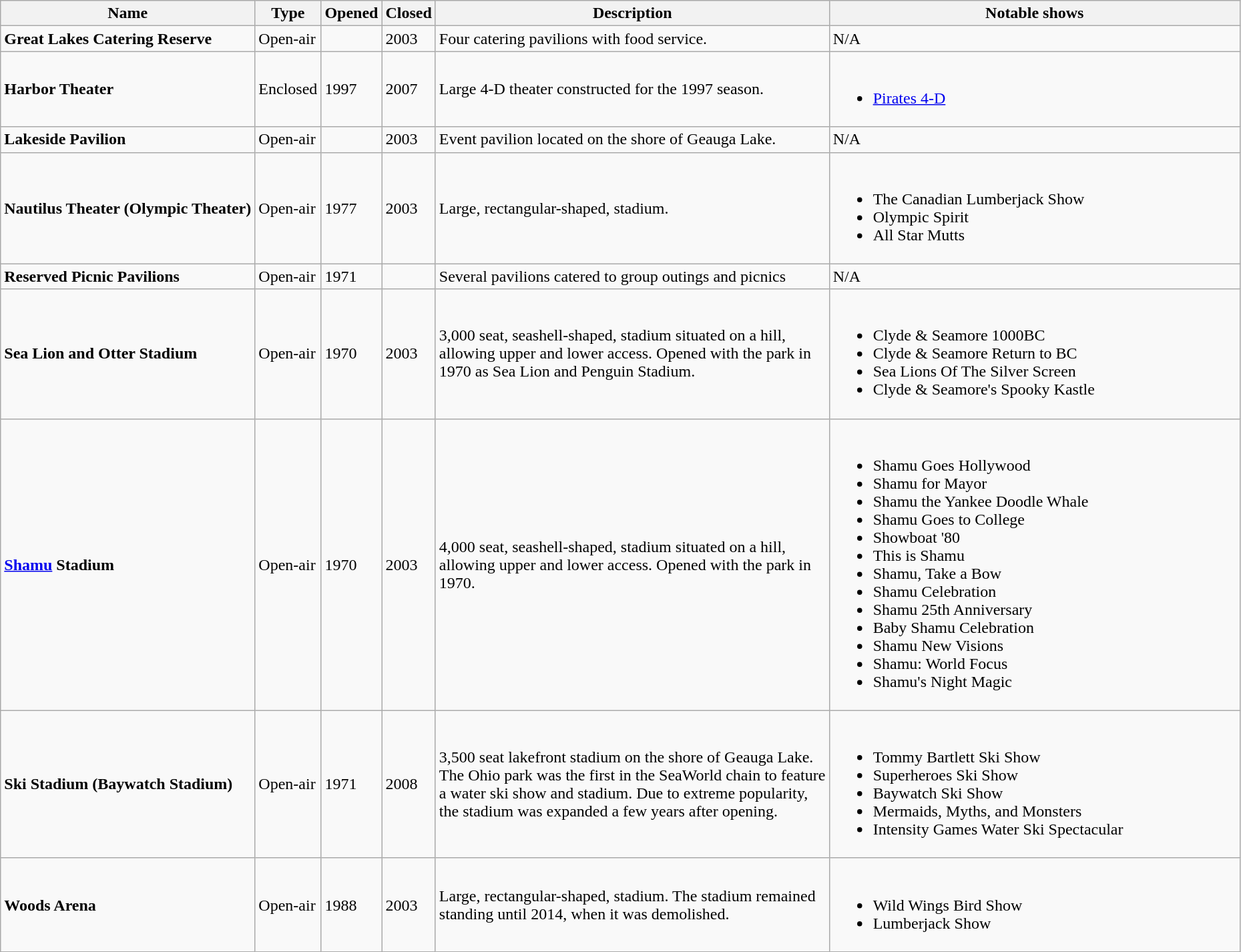<table class="wikitable" style="width:98%;">
<tr>
<th>Name</th>
<th>Type</th>
<th style="white-space:nowrap;">Opened</th>
<th style="white-space:nowrap;">Closed</th>
<th style="width:50%;">Description</th>
<th style="width:50%;">Notable shows</th>
</tr>
<tr>
<td><strong>Great Lakes Catering Reserve</strong></td>
<td>Open-air</td>
<td></td>
<td>2003</td>
<td>Four catering pavilions with food service.</td>
<td>N/A</td>
</tr>
<tr>
<td><strong>Harbor Theater</strong></td>
<td style="white-space:nowrap;">Enclosed</td>
<td>1997</td>
<td>2007</td>
<td>Large 4-D theater constructed for the 1997 season.</td>
<td><br><ul><li><a href='#'>Pirates 4-D</a></li></ul></td>
</tr>
<tr>
<td><strong>Lakeside Pavilion</strong></td>
<td>Open-air</td>
<td></td>
<td>2003</td>
<td>Event pavilion located on the shore of Geauga Lake.</td>
<td>N/A</td>
</tr>
<tr>
<td style="white-space:nowrap;"><strong>Nautilus Theater (Olympic Theater)</strong></td>
<td>Open-air</td>
<td>1977</td>
<td>2003</td>
<td>Large, rectangular-shaped, stadium.</td>
<td><br><ul><li>The Canadian Lumberjack Show</li><li>Olympic Spirit</li><li>All Star Mutts</li></ul></td>
</tr>
<tr>
<td><strong>Reserved Picnic Pavilions</strong></td>
<td>Open-air</td>
<td>1971</td>
<td></td>
<td>Several pavilions catered to group outings and picnics</td>
<td>N/A</td>
</tr>
<tr>
<td><strong>Sea Lion and Otter Stadium</strong></td>
<td>Open-air</td>
<td>1970</td>
<td>2003</td>
<td>3,000 seat, seashell-shaped, stadium situated on a hill, allowing upper and lower access. Opened with the park in 1970 as Sea Lion and Penguin Stadium.</td>
<td><br><ul><li>Clyde & Seamore 1000BC</li><li>Clyde & Seamore Return to BC</li><li>Sea Lions Of The Silver Screen</li><li>Clyde & Seamore's Spooky Kastle</li></ul></td>
</tr>
<tr>
<td><strong><a href='#'>Shamu</a> Stadium</strong></td>
<td>Open-air</td>
<td>1970</td>
<td>2003</td>
<td>4,000 seat, seashell-shaped, stadium situated on a hill, allowing upper and lower access. Opened with the park in 1970.</td>
<td><br><ul><li>Shamu Goes Hollywood</li><li>Shamu for Mayor</li><li>Shamu the Yankee Doodle Whale</li><li>Shamu Goes to College</li><li>Showboat '80</li><li>This is Shamu</li><li>Shamu, Take a Bow</li><li>Shamu Celebration</li><li>Shamu 25th Anniversary</li><li>Baby Shamu Celebration</li><li>Shamu New Visions</li><li>Shamu: World Focus</li><li>Shamu's Night Magic</li></ul></td>
</tr>
<tr>
<td><strong>Ski Stadium (Baywatch Stadium)</strong></td>
<td>Open-air</td>
<td>1971</td>
<td>2008</td>
<td>3,500 seat lakefront stadium on the shore of Geauga Lake. The Ohio park was the first in the SeaWorld chain to feature a water ski show and stadium. Due to extreme popularity, the stadium was expanded a few years after opening.</td>
<td><br><ul><li>Tommy Bartlett Ski Show</li><li>Superheroes Ski Show</li><li>Baywatch Ski Show</li><li>Mermaids, Myths, and Monsters</li><li>Intensity Games Water Ski Spectacular</li></ul></td>
</tr>
<tr>
<td><strong>Woods Arena</strong></td>
<td>Open-air</td>
<td>1988</td>
<td>2003</td>
<td>Large, rectangular-shaped, stadium. The stadium remained standing until 2014, when it was demolished.</td>
<td><br><ul><li>Wild Wings Bird Show</li><li>Lumberjack Show</li></ul></td>
</tr>
</table>
